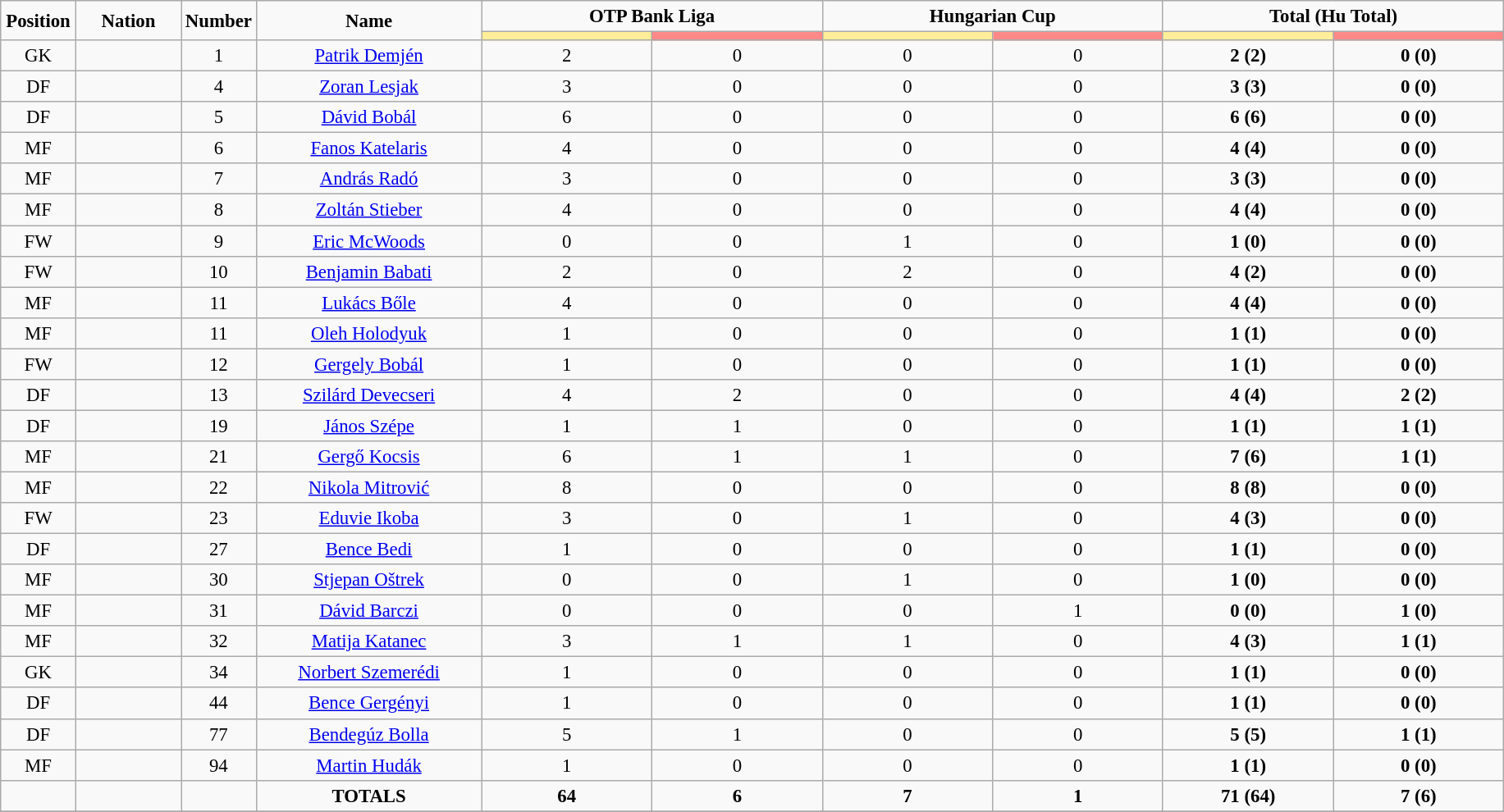<table class="wikitable" style="font-size: 95%; text-align: center;">
<tr>
<td rowspan="2" width="5%" align="center"><strong>Position</strong></td>
<td rowspan="2" width="7%" align="center"><strong>Nation</strong></td>
<td rowspan="2" width="5%" align="center"><strong>Number</strong></td>
<td rowspan="2" width="15%" align="center"><strong>Name</strong></td>
<td colspan="2" align="center"><strong>OTP Bank Liga</strong></td>
<td colspan="2" align="center"><strong>Hungarian Cup</strong></td>
<td colspan="2" align="center"><strong>Total (Hu Total)</strong></td>
</tr>
<tr>
<th width=60 style="background: #FFEE99"></th>
<th width=60 style="background: #FF8888"></th>
<th width=60 style="background: #FFEE99"></th>
<th width=60 style="background: #FF8888"></th>
<th width=60 style="background: #FFEE99"></th>
<th width=60 style="background: #FF8888"></th>
</tr>
<tr>
<td>GK</td>
<td></td>
<td>1</td>
<td><a href='#'>Patrik Demjén</a></td>
<td>2</td>
<td>0</td>
<td>0</td>
<td>0</td>
<td><strong>2 (2)</strong></td>
<td><strong>0 (0)</strong></td>
</tr>
<tr>
<td>DF</td>
<td></td>
<td>4</td>
<td><a href='#'>Zoran Lesjak</a></td>
<td>3</td>
<td>0</td>
<td>0</td>
<td>0</td>
<td><strong>3 (3)</strong></td>
<td><strong>0 (0)</strong></td>
</tr>
<tr>
<td>DF</td>
<td></td>
<td>5</td>
<td><a href='#'>Dávid Bobál</a></td>
<td>6</td>
<td>0</td>
<td>0</td>
<td>0</td>
<td><strong>6 (6)</strong></td>
<td><strong>0 (0)</strong></td>
</tr>
<tr>
<td>MF</td>
<td></td>
<td>6</td>
<td><a href='#'>Fanos Katelaris</a></td>
<td>4</td>
<td>0</td>
<td>0</td>
<td>0</td>
<td><strong>4 (4)</strong></td>
<td><strong>0 (0)</strong></td>
</tr>
<tr>
<td>MF</td>
<td></td>
<td>7</td>
<td><a href='#'>András Radó</a></td>
<td>3</td>
<td>0</td>
<td>0</td>
<td>0</td>
<td><strong>3 (3)</strong></td>
<td><strong>0 (0)</strong></td>
</tr>
<tr>
<td>MF</td>
<td></td>
<td>8</td>
<td><a href='#'>Zoltán Stieber</a></td>
<td>4</td>
<td>0</td>
<td>0</td>
<td>0</td>
<td><strong>4 (4)</strong></td>
<td><strong>0 (0)</strong></td>
</tr>
<tr>
<td>FW</td>
<td></td>
<td>9</td>
<td><a href='#'>Eric McWoods</a></td>
<td>0</td>
<td>0</td>
<td>1</td>
<td>0</td>
<td><strong>1 (0)</strong></td>
<td><strong>0 (0)</strong></td>
</tr>
<tr>
<td>FW</td>
<td></td>
<td>10</td>
<td><a href='#'>Benjamin Babati</a></td>
<td>2</td>
<td>0</td>
<td>2</td>
<td>0</td>
<td><strong>4 (2)</strong></td>
<td><strong>0 (0)</strong></td>
</tr>
<tr>
<td>MF</td>
<td></td>
<td>11</td>
<td><a href='#'>Lukács Bőle</a></td>
<td>4</td>
<td>0</td>
<td>0</td>
<td>0</td>
<td><strong>4 (4)</strong></td>
<td><strong>0 (0)</strong></td>
</tr>
<tr>
<td>MF</td>
<td></td>
<td>11</td>
<td><a href='#'>Oleh Holodyuk</a></td>
<td>1</td>
<td>0</td>
<td>0</td>
<td>0</td>
<td><strong>1 (1)</strong></td>
<td><strong>0 (0)</strong></td>
</tr>
<tr>
<td>FW</td>
<td></td>
<td>12</td>
<td><a href='#'>Gergely Bobál</a></td>
<td>1</td>
<td>0</td>
<td>0</td>
<td>0</td>
<td><strong>1 (1)</strong></td>
<td><strong>0 (0)</strong></td>
</tr>
<tr>
<td>DF</td>
<td></td>
<td>13</td>
<td><a href='#'>Szilárd Devecseri</a></td>
<td>4</td>
<td>2</td>
<td>0</td>
<td>0</td>
<td><strong>4 (4)</strong></td>
<td><strong>2 (2)</strong></td>
</tr>
<tr>
<td>DF</td>
<td></td>
<td>19</td>
<td><a href='#'>János Szépe</a></td>
<td>1</td>
<td>1</td>
<td>0</td>
<td>0</td>
<td><strong>1 (1)</strong></td>
<td><strong>1 (1)</strong></td>
</tr>
<tr>
<td>MF</td>
<td></td>
<td>21</td>
<td><a href='#'>Gergő Kocsis</a></td>
<td>6</td>
<td>1</td>
<td>1</td>
<td>0</td>
<td><strong>7 (6)</strong></td>
<td><strong>1 (1)</strong></td>
</tr>
<tr>
<td>MF</td>
<td></td>
<td>22</td>
<td><a href='#'>Nikola Mitrović</a></td>
<td>8</td>
<td>0</td>
<td>0</td>
<td>0</td>
<td><strong>8 (8)</strong></td>
<td><strong>0 (0)</strong></td>
</tr>
<tr>
<td>FW</td>
<td></td>
<td>23</td>
<td><a href='#'>Eduvie Ikoba</a></td>
<td>3</td>
<td>0</td>
<td>1</td>
<td>0</td>
<td><strong>4 (3)</strong></td>
<td><strong>0 (0)</strong></td>
</tr>
<tr>
<td>DF</td>
<td></td>
<td>27</td>
<td><a href='#'>Bence Bedi</a></td>
<td>1</td>
<td>0</td>
<td>0</td>
<td>0</td>
<td><strong>1 (1)</strong></td>
<td><strong>0 (0)</strong></td>
</tr>
<tr>
<td>MF</td>
<td></td>
<td>30</td>
<td><a href='#'>Stjepan Oštrek</a></td>
<td>0</td>
<td>0</td>
<td>1</td>
<td>0</td>
<td><strong>1 (0)</strong></td>
<td><strong>0 (0)</strong></td>
</tr>
<tr>
<td>MF</td>
<td></td>
<td>31</td>
<td><a href='#'>Dávid Barczi</a></td>
<td>0</td>
<td>0</td>
<td>0</td>
<td>1</td>
<td><strong>0 (0)</strong></td>
<td><strong>1 (0)</strong></td>
</tr>
<tr>
<td>MF</td>
<td></td>
<td>32</td>
<td><a href='#'>Matija Katanec</a></td>
<td>3</td>
<td>1</td>
<td>1</td>
<td>0</td>
<td><strong>4 (3)</strong></td>
<td><strong>1 (1)</strong></td>
</tr>
<tr>
<td>GK</td>
<td></td>
<td>34</td>
<td><a href='#'>Norbert Szemerédi</a></td>
<td>1</td>
<td>0</td>
<td>0</td>
<td>0</td>
<td><strong>1 (1)</strong></td>
<td><strong>0 (0)</strong></td>
</tr>
<tr>
<td>DF</td>
<td></td>
<td>44</td>
<td><a href='#'>Bence Gergényi</a></td>
<td>1</td>
<td>0</td>
<td>0</td>
<td>0</td>
<td><strong>1 (1)</strong></td>
<td><strong>0 (0)</strong></td>
</tr>
<tr>
<td>DF</td>
<td></td>
<td>77</td>
<td><a href='#'>Bendegúz Bolla</a></td>
<td>5</td>
<td>1</td>
<td>0</td>
<td>0</td>
<td><strong>5 (5)</strong></td>
<td><strong>1 (1)</strong></td>
</tr>
<tr>
<td>MF</td>
<td></td>
<td>94</td>
<td><a href='#'>Martin Hudák</a></td>
<td>1</td>
<td>0</td>
<td>0</td>
<td>0</td>
<td><strong>1 (1)</strong></td>
<td><strong>0 (0)</strong></td>
</tr>
<tr>
<td></td>
<td></td>
<td></td>
<td><strong>TOTALS</strong></td>
<td><strong>64</strong></td>
<td><strong>6</strong></td>
<td><strong>7</strong></td>
<td><strong>1</strong></td>
<td><strong>71 (64)</strong></td>
<td><strong>7 (6)</strong></td>
</tr>
<tr>
</tr>
</table>
